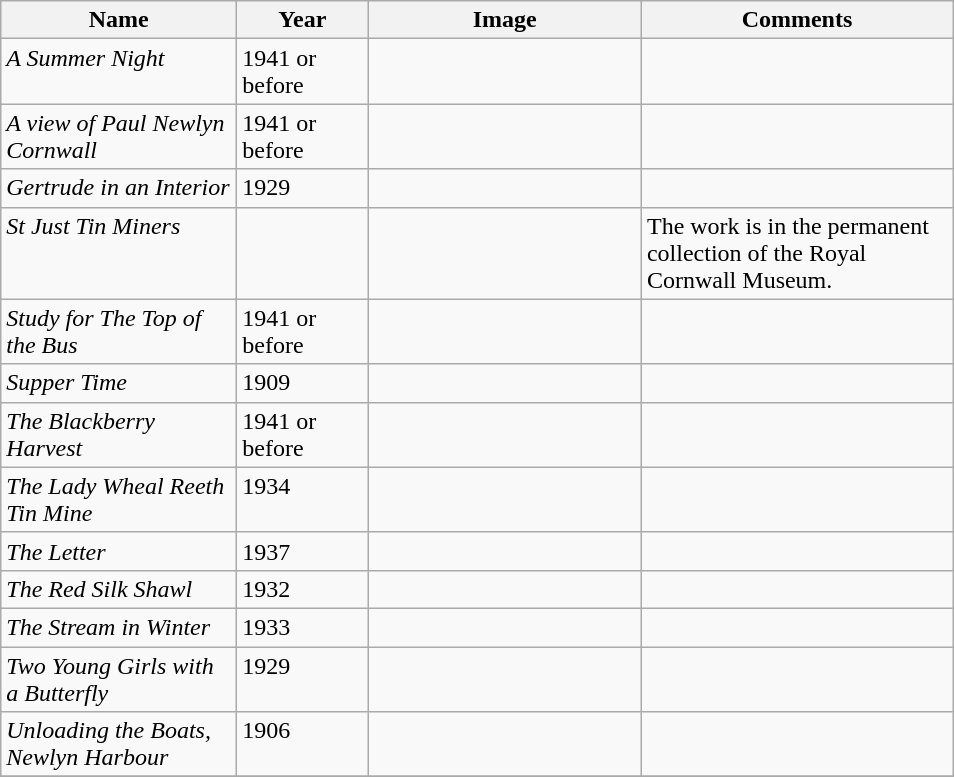<table class="wikitable sortable">
<tr>
<th scope="col" width="150">Name</th>
<th scope="col" width="80">Year</th>
<th scope="col" width="175">Image</th>
<th scope="col" width="200">Comments</th>
</tr>
<tr valign="top">
<td><em>A Summer Night</em></td>
<td>1941 or before</td>
<td></td>
<td></td>
</tr>
<tr valign="top">
<td><em>A view of Paul Newlyn Cornwall</em></td>
<td>1941 or before</td>
<td></td>
<td></td>
</tr>
<tr valign="top">
<td><em>Gertrude in an Interior</em></td>
<td>1929</td>
<td></td>
<td></td>
</tr>
<tr valign="top">
<td><em>St Just Tin Miners</em></td>
<td></td>
<td></td>
<td>The work is in the permanent collection of the Royal Cornwall Museum.</td>
</tr>
<tr valign="top">
<td><em>Study for The Top of the Bus</em></td>
<td>1941 or before</td>
<td></td>
<td></td>
</tr>
<tr valign="top">
<td><em>Supper Time</em></td>
<td>1909</td>
<td></td>
<td></td>
</tr>
<tr valign="top">
<td><em>The Blackberry Harvest</em></td>
<td>1941 or before</td>
<td></td>
<td></td>
</tr>
<tr valign="top">
<td><em>The Lady Wheal Reeth Tin Mine</em></td>
<td>1934</td>
<td></td>
<td></td>
</tr>
<tr valign="top">
<td><em>The Letter</em></td>
<td>1937</td>
<td></td>
<td></td>
</tr>
<tr valign="top">
<td><em>The Red Silk Shawl</em></td>
<td>1932</td>
<td></td>
<td></td>
</tr>
<tr valign="top">
<td><em>The Stream in Winter</em></td>
<td>1933</td>
<td></td>
<td></td>
</tr>
<tr valign="top">
<td><em>Two Young Girls with a Butterfly</em></td>
<td>1929</td>
<td></td>
<td></td>
</tr>
<tr valign="top">
<td><em>Unloading the Boats, Newlyn Harbour</em></td>
<td>1906</td>
<td></td>
<td></td>
</tr>
<tr>
</tr>
</table>
